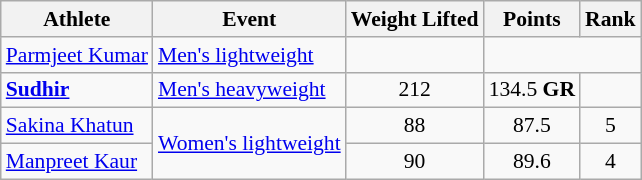<table class=wikitable style=font-size:90%;text-align:center>
<tr>
<th>Athlete</th>
<th>Event</th>
<th>Weight Lifted</th>
<th>Points</th>
<th>Rank</th>
</tr>
<tr>
<td align=left><a href='#'>Parmjeet Kumar</a></td>
<td align=left><a href='#'>Men's lightweight</a></td>
<td></td>
<td colspan=2></td>
</tr>
<tr>
<td align=left><strong><a href='#'>Sudhir</a></strong></td>
<td align=left><a href='#'>Men's heavyweight</a></td>
<td>212</td>
<td>134.5 <strong>GR</strong></td>
<td></td>
</tr>
<tr>
<td align="left"><a href='#'>Sakina Khatun</a></td>
<td rowspan="2" align="left"><a href='#'>Women's lightweight</a></td>
<td>88</td>
<td>87.5</td>
<td>5</td>
</tr>
<tr>
<td align="left"><a href='#'>Manpreet Kaur</a></td>
<td>90</td>
<td>89.6</td>
<td>4</td>
</tr>
</table>
